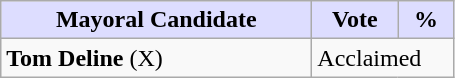<table class="wikitable">
<tr>
<th style="background:#ddf; width:200px;">Mayoral Candidate</th>
<th style="background:#ddf; width:50px;">Vote</th>
<th style="background:#ddf; width:30px;">%</th>
</tr>
<tr>
<td><strong>Tom Deline</strong> (X)</td>
<td colspan="2">Acclaimed</td>
</tr>
</table>
